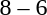<table style="text-align:center">
<tr>
<th width=200></th>
<th width=100></th>
<th width=200></th>
</tr>
<tr>
<td align=right><strong></strong></td>
<td>8 – 6</td>
<td align=left></td>
</tr>
</table>
